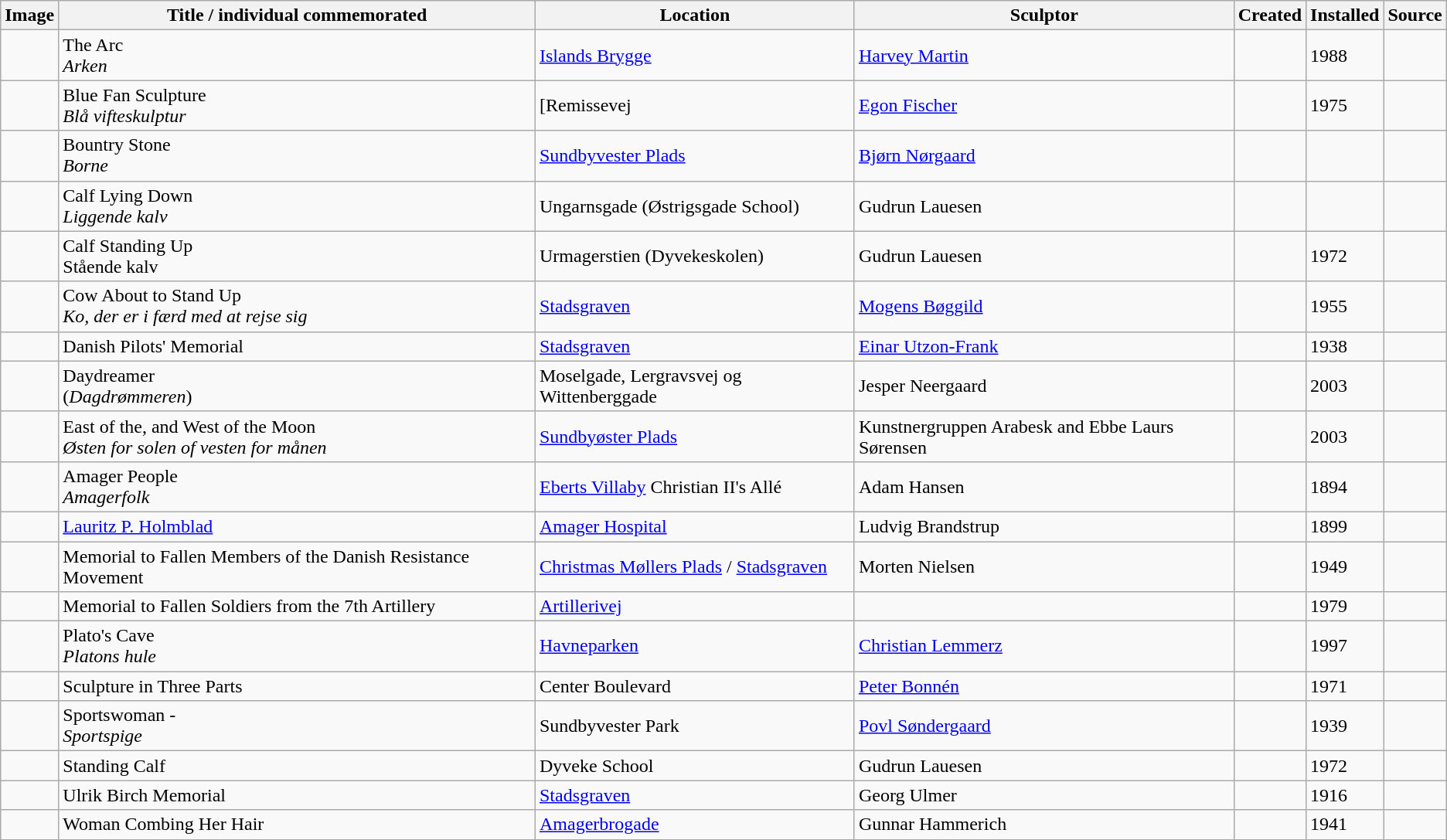<table class="wikitable sortable">
<tr>
<th>Image</th>
<th>Title / individual commemorated</th>
<th>Location</th>
<th>Sculptor</th>
<th>Created</th>
<th>Installed</th>
<th>Source</th>
</tr>
<tr>
<td></td>
<td>The Arc <br> <em>Arken</em></td>
<td><a href='#'>Islands Brygge</a></td>
<td><a href='#'>Harvey Martin</a></td>
<td></td>
<td>1988</td>
<td></td>
</tr>
<tr>
<td></td>
<td>Blue Fan Sculpture <br><em>Blå vifteskulptur</em></td>
<td>[Remissevej</td>
<td><a href='#'>Egon Fischer</a></td>
<td></td>
<td>1975</td>
<td></td>
</tr>
<tr>
<td></td>
<td>Bountry Stone<br><em>Borne</em></td>
<td><a href='#'>Sundbyvester Plads</a></td>
<td><a href='#'>Bjørn Nørgaard</a></td>
<td></td>
<td></td>
<td></td>
</tr>
<tr>
<td></td>
<td>Calf Lying Down <br><em>Liggende kalv</em></td>
<td>Ungarnsgade (Østrigsgade School)</td>
<td>Gudrun Lauesen</td>
<td></td>
<td></td>
<td></td>
</tr>
<tr>
<td></td>
<td>Calf Standing Up <br> Stående kalv</td>
<td>Urmagerstien (Dyvekeskolen)</td>
<td>Gudrun Lauesen</td>
<td></td>
<td>1972</td>
<td></td>
</tr>
<tr>
<td></td>
<td>Cow About to Stand Up <br> <em>Ko, der er i færd med at rejse sig</em></td>
<td><a href='#'>Stadsgraven</a></td>
<td><a href='#'>Mogens Bøggild</a></td>
<td></td>
<td>1955</td>
<td></td>
</tr>
<tr>
<td></td>
<td>Danish Pilots' Memorial</td>
<td><a href='#'>Stadsgraven</a></td>
<td><a href='#'>Einar Utzon-Frank</a></td>
<td></td>
<td>1938</td>
<td></td>
</tr>
<tr>
<td></td>
<td>Daydreamer <br> (<em>Dagdrømmeren</em>)</td>
<td>Moselgade, Lergravsvej og Wittenberggade </td>
<td>Jesper Neergaard</td>
<td></td>
<td>2003</td>
<td></td>
</tr>
<tr>
<td></td>
<td>East of the, and West of the Moon <br> <em>Østen for solen of vesten for månen</em></td>
<td><a href='#'>Sundbyøster Plads</a></td>
<td>Kunstnergruppen Arabesk and Ebbe Laurs Sørensen</td>
<td></td>
<td>2003</td>
<td></td>
</tr>
<tr>
<td></td>
<td>Amager People <br> <em>Amagerfolk</em></td>
<td><a href='#'>Eberts Villaby</a> Christian II's Allé </td>
<td>Adam Hansen</td>
<td></td>
<td>1894</td>
<td></td>
</tr>
<tr>
<td></td>
<td><a href='#'>Lauritz P. Holmblad</a></td>
<td><a href='#'>Amager Hospital</a></td>
<td>Ludvig Brandstrup</td>
<td></td>
<td>1899</td>
<td></td>
</tr>
<tr>
<td></td>
<td>Memorial to Fallen Members of the Danish Resistance Movement</td>
<td><a href='#'>Christmas Møllers Plads</a> / <a href='#'>Stadsgraven</a></td>
<td>Morten Nielsen</td>
<td></td>
<td>1949</td>
<td></td>
</tr>
<tr>
<td></td>
<td>Memorial to Fallen Soldiers from the 7th Artillery</td>
<td><a href='#'>Artillerivej</a></td>
<td></td>
<td></td>
<td>1979</td>
<td></td>
</tr>
<tr>
<td></td>
<td>Plato's Cave <br> <em>Platons hule</em></td>
<td><a href='#'>Havneparken</a></td>
<td><a href='#'>Christian Lemmerz</a></td>
<td></td>
<td>1997</td>
<td></td>
</tr>
<tr>
<td></td>
<td>Sculpture in Three Parts</td>
<td>Center Boulevard</td>
<td><a href='#'>Peter Bonnén</a></td>
<td></td>
<td>1971</td>
<td></td>
</tr>
<tr>
<td></td>
<td>Sportswoman -<br> <em>Sportspige</em></td>
<td>Sundbyvester Park</td>
<td><a href='#'>Povl Søndergaard</a></td>
<td></td>
<td>1939</td>
<td></td>
</tr>
<tr>
<td></td>
<td>Standing Calf</td>
<td>Dyveke School</td>
<td>Gudrun Lauesen</td>
<td></td>
<td>1972</td>
<td></td>
</tr>
<tr>
<td></td>
<td>Ulrik Birch Memorial</td>
<td><a href='#'>Stadsgraven</a></td>
<td>Georg Ulmer</td>
<td></td>
<td>1916</td>
<td></td>
</tr>
<tr>
<td></td>
<td>Woman Combing Her Hair</td>
<td><a href='#'>Amagerbrogade</a></td>
<td>Gunnar Hammerich</td>
<td></td>
<td>1941</td>
<td></td>
</tr>
<tr>
</tr>
</table>
